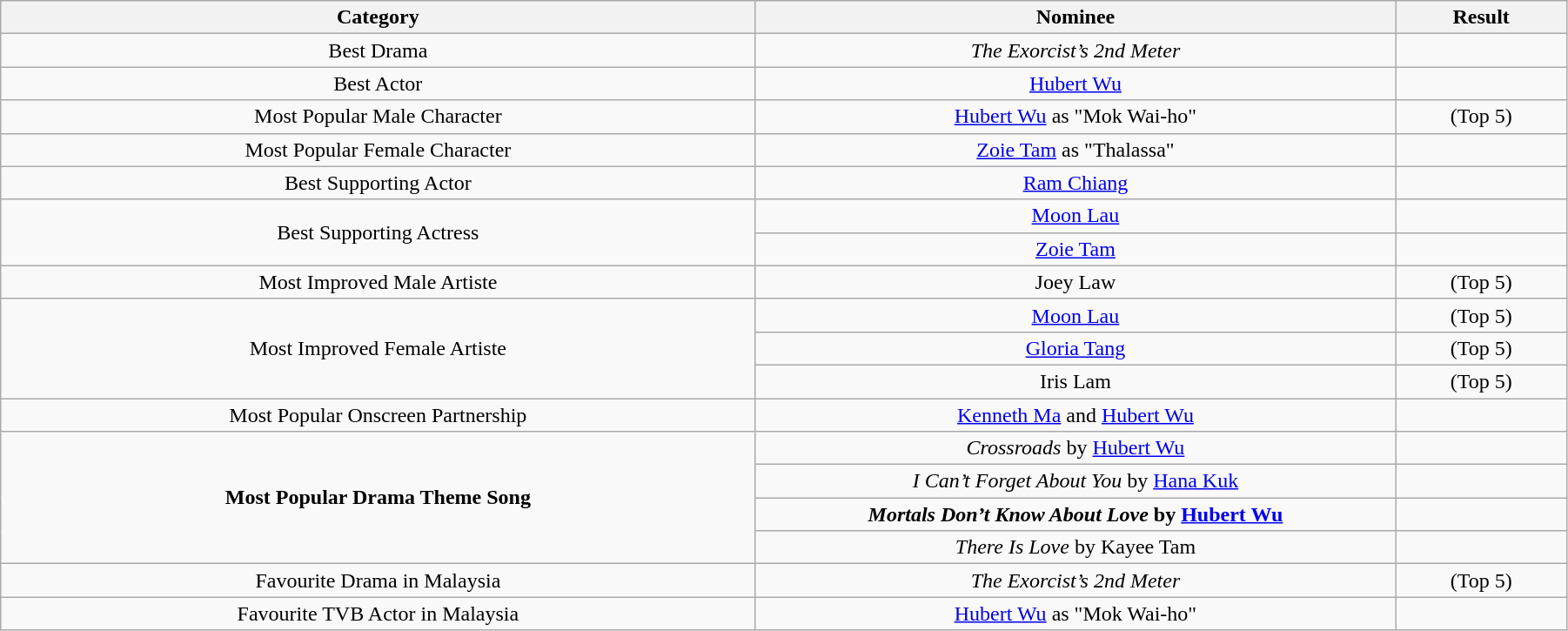<table class="wikitable" style="width:95%; text-align:center;">
<tr>
<th style="width:290px;">Category</th>
<th style="width:245px;">Nominee</th>
<th style="width:60px;">Result</th>
</tr>
<tr>
<td>Best Drama</td>
<td><em>The Exorcist’s 2nd Meter</em></td>
<td></td>
</tr>
<tr>
<td>Best Actor</td>
<td><a href='#'>Hubert Wu</a></td>
<td></td>
</tr>
<tr>
<td>Most Popular Male Character</td>
<td><a href='#'>Hubert Wu</a> as "Mok Wai-ho"</td>
<td> (Top 5)</td>
</tr>
<tr>
<td>Most Popular Female Character</td>
<td><a href='#'>Zoie Tam</a> as "Thalassa"</td>
<td></td>
</tr>
<tr>
<td>Best Supporting Actor</td>
<td><a href='#'>Ram Chiang</a></td>
<td></td>
</tr>
<tr>
<td rowspan=2>Best Supporting Actress</td>
<td><a href='#'>Moon Lau</a></td>
<td></td>
</tr>
<tr>
<td><a href='#'>Zoie Tam</a></td>
<td></td>
</tr>
<tr>
<td>Most Improved Male Artiste</td>
<td>Joey Law</td>
<td> (Top 5)</td>
</tr>
<tr>
<td rowspan=3>Most Improved Female Artiste</td>
<td><a href='#'>Moon Lau</a></td>
<td> (Top 5)</td>
</tr>
<tr>
<td><a href='#'>Gloria Tang</a></td>
<td> (Top 5)</td>
</tr>
<tr>
<td>Iris Lam</td>
<td> (Top 5)</td>
</tr>
<tr>
<td>Most Popular Onscreen Partnership</td>
<td><a href='#'>Kenneth Ma</a> and <a href='#'>Hubert Wu</a></td>
<td></td>
</tr>
<tr>
<td rowspan=4><strong> Most Popular Drama Theme Song </strong></td>
<td><em>Crossroads</em> by <a href='#'>Hubert Wu</a></td>
<td></td>
</tr>
<tr>
<td><em>I Can’t Forget About You</em> by <a href='#'>Hana Kuk</a></td>
<td></td>
</tr>
<tr>
<td><strong> <em> Mortals Don’t Know About Love </em> by <a href='#'>Hubert Wu</a> </strong></td>
<td></td>
</tr>
<tr>
<td><em>There Is Love</em> by Kayee Tam</td>
<td></td>
</tr>
<tr>
<td>Favourite Drama in Malaysia</td>
<td><em>The Exorcist’s 2nd Meter</em></td>
<td> (Top 5)</td>
</tr>
<tr>
<td>Favourite TVB Actor in Malaysia</td>
<td><a href='#'>Hubert Wu</a> as "Mok Wai-ho"</td>
<td></td>
</tr>
</table>
